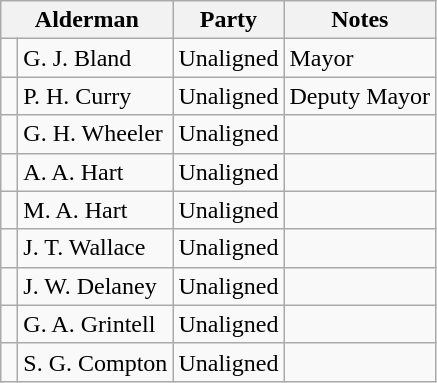<table class="wikitable">
<tr>
<th colspan="2">Alderman</th>
<th>Party</th>
<th>Notes</th>
</tr>
<tr>
<td> </td>
<td>G. J. Bland</td>
<td>Unaligned</td>
<td>Mayor</td>
</tr>
<tr>
<td> </td>
<td>P. H. Curry</td>
<td>Unaligned</td>
<td>Deputy Mayor</td>
</tr>
<tr>
<td> </td>
<td>G. H. Wheeler</td>
<td>Unaligned</td>
<td></td>
</tr>
<tr>
<td> </td>
<td>A. A. Hart</td>
<td>Unaligned</td>
<td></td>
</tr>
<tr>
<td> </td>
<td>M. A. Hart</td>
<td>Unaligned</td>
<td></td>
</tr>
<tr>
<td> </td>
<td>J. T. Wallace</td>
<td>Unaligned</td>
<td></td>
</tr>
<tr>
<td> </td>
<td>J. W. Delaney</td>
<td>Unaligned</td>
<td></td>
</tr>
<tr>
<td> </td>
<td>G. A. Grintell</td>
<td>Unaligned</td>
<td></td>
</tr>
<tr>
<td> </td>
<td>S. G. Compton</td>
<td>Unaligned</td>
<td></td>
</tr>
</table>
